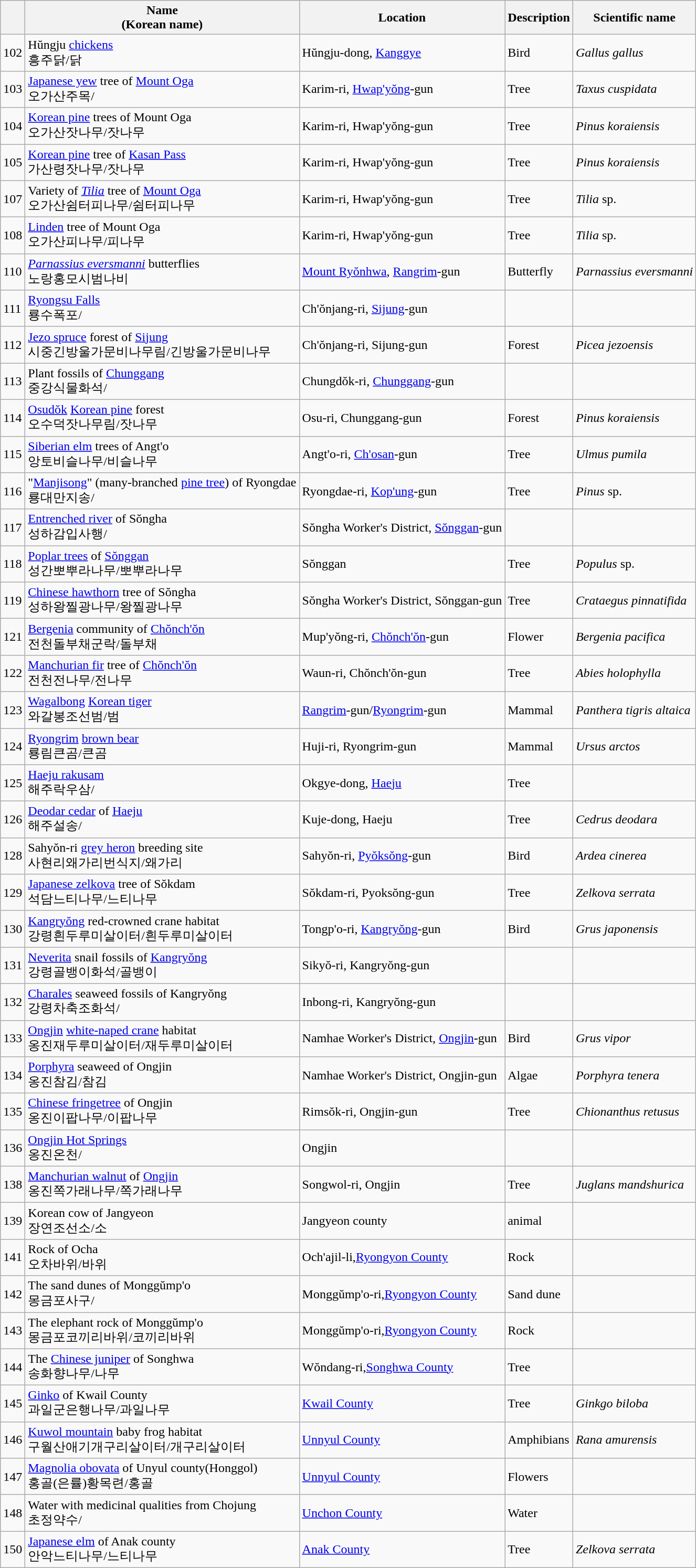<table class="wikitable">
<tr>
<th></th>
<th>Name<br>(Korean name)</th>
<th>Location</th>
<th>Description</th>
<th>Scientific name</th>
</tr>
<tr>
<td>102</td>
<td>Hŭngju <a href='#'>chickens</a><br>흥주닭/닭</td>
<td>Hŭngju-dong, <a href='#'>Kanggye</a></td>
<td>Bird</td>
<td><em>Gallus gallus</em></td>
</tr>
<tr>
<td>103</td>
<td><a href='#'>Japanese yew</a> tree of <a href='#'>Mount Oga</a><br>오가산주목/</td>
<td>Karim-ri, <a href='#'>Hwap'yŏng</a>-gun</td>
<td>Tree</td>
<td><em>Taxus cuspidata</em></td>
</tr>
<tr>
<td>104</td>
<td><a href='#'>Korean pine</a> trees of Mount Oga<br>오가산잣나무/잣나무</td>
<td>Karim-ri, Hwap'yŏng-gun</td>
<td>Tree</td>
<td><em>Pinus koraiensis</em></td>
</tr>
<tr>
<td>105</td>
<td><a href='#'>Korean pine</a> tree of <a href='#'>Kasan Pass</a><br>가산령잣나무/잣나무</td>
<td>Karim-ri, Hwap'yŏng-gun</td>
<td>Tree</td>
<td><em>Pinus koraiensis</em></td>
</tr>
<tr>
<td>107</td>
<td>Variety of <em><a href='#'>Tilia</a></em> tree of <a href='#'>Mount Oga</a><br>오가산쉼터피나무/쉼터피나무</td>
<td>Karim-ri, Hwap'yŏng-gun</td>
<td>Tree</td>
<td><em>Tilia</em> sp.</td>
</tr>
<tr>
<td>108</td>
<td><a href='#'>Linden</a> tree of Mount Oga<br>오가산피나무/피나무</td>
<td>Karim-ri, Hwap'yŏng-gun</td>
<td>Tree</td>
<td><em>Tilia</em> sp.</td>
</tr>
<tr>
<td>110</td>
<td><em><a href='#'>Parnassius eversmanni</a></em> butterflies<br>노랑홍모시범나비</td>
<td><a href='#'>Mount Ryŏnhwa</a>, <a href='#'>Rangrim</a>-gun</td>
<td>Butterfly</td>
<td><em>Parnassius eversmanni</em></td>
</tr>
<tr>
<td>111</td>
<td><a href='#'>Ryongsu Falls</a><br>룡수폭포/</td>
<td>Ch'ŏnjang-ri, <a href='#'>Sijung</a>-gun</td>
<td></td>
<td></td>
</tr>
<tr>
<td>112</td>
<td><a href='#'>Jezo spruce</a> forest of <a href='#'>Sijung</a><br>시중긴방울가문비나무림/긴방울가문비나무</td>
<td>Ch'ŏnjang-ri, Sijung-gun</td>
<td>Forest</td>
<td><em>Picea jezoensis</em></td>
</tr>
<tr>
<td>113</td>
<td>Plant fossils of <a href='#'>Chunggang</a><br>중강식물화석/</td>
<td>Chungdŏk-ri, <a href='#'>Chunggang</a>-gun</td>
<td></td>
<td></td>
</tr>
<tr>
<td>114</td>
<td><a href='#'>Osudŏk</a> <a href='#'>Korean pine</a> forest<br>오수덕잣나무림/잣나무</td>
<td>Osu-ri, Chunggang-gun</td>
<td>Forest</td>
<td><em>Pinus koraiensis</em></td>
</tr>
<tr>
<td>115</td>
<td><a href='#'>Siberian elm</a> trees of Angt'o<br>앙토비슬나무/비슬나무</td>
<td>Angt'o-ri, <a href='#'>Ch'osan</a>-gun</td>
<td>Tree</td>
<td><em>Ulmus pumila</em></td>
</tr>
<tr>
<td>116</td>
<td>"<a href='#'>Manjisong</a>" (many-branched <a href='#'>pine tree</a>) of Ryongdae<br>룡대만지송/</td>
<td>Ryongdae-ri, <a href='#'>Kop'ung</a>-gun</td>
<td>Tree</td>
<td><em>Pinus</em> sp.</td>
</tr>
<tr>
<td>117</td>
<td><a href='#'>Entrenched river</a> of Sŏngha<br>성하감입사행/</td>
<td>Sŏngha Worker's District, <a href='#'>Sŏnggan</a>-gun</td>
<td></td>
<td></td>
</tr>
<tr>
<td>118</td>
<td><a href='#'>Poplar trees</a> of <a href='#'>Sŏnggan</a><br>성간뽀뿌라나무/뽀뿌라나무</td>
<td>Sŏnggan</td>
<td>Tree</td>
<td><em>Populus</em> sp.</td>
</tr>
<tr>
<td>119</td>
<td><a href='#'>Chinese hawthorn</a> tree of Sŏngha<br>성하왕찔광나무/왕찔광나무</td>
<td>Sŏngha Worker's District, Sŏnggan-gun</td>
<td>Tree</td>
<td><em>Crataegus pinnatifida</em></td>
</tr>
<tr>
<td>121</td>
<td><a href='#'>Bergenia</a> community of <a href='#'>Chŏnch'ŏn</a><br>전천돌부채군락/돌부채</td>
<td>Mup'yŏng-ri, <a href='#'>Chŏnch'ŏn</a>-gun</td>
<td>Flower</td>
<td><em>Bergenia pacifica</em></td>
</tr>
<tr>
<td>122</td>
<td><a href='#'>Manchurian fir</a> tree of <a href='#'>Chŏnch'ŏn</a><br>전천전나무/전나무</td>
<td>Waun-ri, Chŏnch'ŏn-gun</td>
<td>Tree</td>
<td><em>Abies holophylla</em></td>
</tr>
<tr>
<td>123</td>
<td><a href='#'>Wagalbong</a> <a href='#'>Korean tiger</a><br>와갈봉조선범/범</td>
<td><a href='#'>Rangrim</a>-gun/<a href='#'>Ryongrim</a>-gun</td>
<td>Mammal</td>
<td><em>Panthera tigris altaica</em></td>
</tr>
<tr>
<td>124</td>
<td><a href='#'>Ryongrim</a> <a href='#'>brown bear</a><br>룡림큰곰/큰곰</td>
<td>Huji-ri, Ryongrim-gun</td>
<td>Mammal</td>
<td><em>Ursus arctos</em></td>
</tr>
<tr>
<td>125</td>
<td><a href='#'>Haeju rakusam</a><br>해주락우삼/</td>
<td>Okgye-dong, <a href='#'>Haeju</a></td>
<td>Tree</td>
<td></td>
</tr>
<tr>
<td>126</td>
<td><a href='#'>Deodar cedar</a> of <a href='#'>Haeju</a><br>해주설송/</td>
<td>Kuje-dong, Haeju</td>
<td>Tree</td>
<td><em>Cedrus deodara</em></td>
</tr>
<tr>
<td>128</td>
<td>Sahyŏn-ri <a href='#'>grey heron</a> breeding site<br>사현리왜가리번식지/왜가리</td>
<td>Sahyŏn-ri, <a href='#'>Pyŏksŏng</a>-gun</td>
<td>Bird</td>
<td><em>Ardea cinerea</em></td>
</tr>
<tr>
<td>129</td>
<td><a href='#'>Japanese zelkova</a> tree of Sŏkdam<br>석담느티나무/느티나무</td>
<td>Sŏkdam-ri, Pyoksŏng-gun</td>
<td>Tree</td>
<td><em>Zelkova serrata</em></td>
</tr>
<tr>
<td>130</td>
<td><a href='#'>Kangryŏng</a> red-crowned crane habitat<br>강령흰두루미살이터/흰두루미살이터</td>
<td>Tongp'o-ri, <a href='#'>Kangryŏng</a>-gun</td>
<td>Bird</td>
<td><em>Grus japonensis</em></td>
</tr>
<tr>
<td>131</td>
<td><a href='#'>Neverita</a> snail fossils of <a href='#'>Kangryŏng</a><br>강령골뱅이화석/골뱅이</td>
<td>Sikyŏ-ri, Kangryŏng-gun</td>
<td></td>
<td></td>
</tr>
<tr>
<td>132</td>
<td><a href='#'>Charales</a> seaweed fossils of Kangryŏng<br>강령차축조화석/</td>
<td>Inbong-ri, Kangryŏng-gun</td>
<td></td>
<td></td>
</tr>
<tr>
<td>133</td>
<td><a href='#'>Ongjin</a> <a href='#'>white-naped crane</a> habitat<br>옹진재두루미살이터/재두루미살이터</td>
<td>Namhae Worker's District, <a href='#'>Ongjin</a>-gun</td>
<td>Bird</td>
<td><em>Grus vipor</em></td>
</tr>
<tr>
<td>134</td>
<td><a href='#'>Porphyra</a> seaweed of Ongjin<br>옹진참김/참김</td>
<td>Namhae Worker's District, Ongjin-gun</td>
<td>Algae</td>
<td><em>Porphyra tenera</em></td>
</tr>
<tr>
<td>135</td>
<td><a href='#'>Chinese fringetree</a> of Ongjin<br>옹진이팝나무/이팝나무</td>
<td>Rimsŏk-ri, Ongjin-gun</td>
<td>Tree</td>
<td><em>Chionanthus retusus</em></td>
</tr>
<tr>
<td>136</td>
<td><a href='#'>Ongjin Hot Springs</a><br>옹진온천/</td>
<td>Ongjin</td>
<td></td>
<td></td>
</tr>
<tr>
<td>138</td>
<td><a href='#'>Manchurian walnut</a> of <a href='#'>Ongjin</a><br>옹진쪽가래나무/쪽가래나무</td>
<td>Songwol-ri, Ongjin</td>
<td>Tree</td>
<td><em>Juglans mandshurica</em></td>
</tr>
<tr>
<td>139</td>
<td>Korean cow of Jangyeon<br>장연조선소/소</td>
<td>Jangyeon county</td>
<td>animal</td>
<td></td>
</tr>
<tr>
<td>141</td>
<td>Rock of Ocha<br>오차바위/바위</td>
<td>Och'ajil-li,<a href='#'>Ryongyon County</a></td>
<td>Rock</td>
<td></td>
</tr>
<tr>
<td>142</td>
<td>The sand dunes of Monggŭmp'o<br>몽금포사구/</td>
<td>Monggŭmp'o-ri,<a href='#'>Ryongyon County</a></td>
<td>Sand dune</td>
<td></td>
</tr>
<tr>
<td>143</td>
<td>The elephant rock of Monggŭmp'o<br>몽금포코끼리바위/코끼리바위</td>
<td>Monggŭmp'o-ri,<a href='#'>Ryongyon County</a></td>
<td>Rock</td>
<td></td>
</tr>
<tr>
<td>144</td>
<td>The <a href='#'>Chinese juniper</a> of Songhwa<br>송화향나무/나무</td>
<td>Wŏndang-ri,<a href='#'>Songhwa County</a></td>
<td>Tree</td>
<td></td>
</tr>
<tr>
<td>145</td>
<td><a href='#'>Ginko</a> of Kwail County<br>과일군은행나무/과일나무</td>
<td><a href='#'>Kwail County</a></td>
<td>Tree</td>
<td><em>Ginkgo biloba</em></td>
</tr>
<tr>
<td>146</td>
<td><a href='#'>Kuwol mountain</a> baby frog habitat<br>구월산애기개구리살이터/개구리살이터</td>
<td><a href='#'>Unnyul County</a></td>
<td>Amphibians</td>
<td><em>Rana amurensis</em></td>
</tr>
<tr>
<td>147</td>
<td><a href='#'>Magnolia obovata</a> of Unyul county(Honggol)<br>홍골(은률)황목련/홍골</td>
<td><a href='#'>Unnyul County</a></td>
<td>Flowers</td>
<td></td>
</tr>
<tr>
<td>148</td>
<td>Water with medicinal qualities from Chojung<br>초정약수/</td>
<td><a href='#'>Unchon County</a></td>
<td>Water</td>
<td></td>
</tr>
<tr>
<td>150</td>
<td><a href='#'>Japanese elm</a> of Anak county<br>안악느티나무/느티나무</td>
<td><a href='#'>Anak County</a></td>
<td>Tree</td>
<td><em>Zelkova serrata</em></td>
</tr>
</table>
